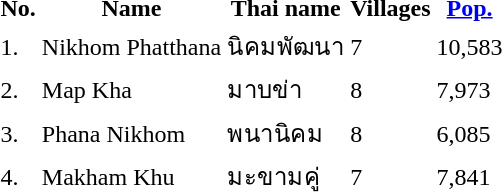<table>
<tr>
<th>No.</th>
<th>Name</th>
<th>Thai name</th>
<th>Villages</th>
<th><a href='#'>Pop.</a></th>
</tr>
<tr>
<td>1.</td>
<td>Nikhom Phatthana</td>
<td>นิคมพัฒนา</td>
<td>7</td>
<td>10,583</td>
<td></td>
</tr>
<tr>
<td>2.</td>
<td>Map Kha</td>
<td>มาบข่า</td>
<td>8</td>
<td>7,973</td>
<td></td>
</tr>
<tr>
<td>3.</td>
<td>Phana Nikhom</td>
<td>พนานิคม</td>
<td>8</td>
<td>6,085</td>
<td></td>
</tr>
<tr>
<td>4.</td>
<td>Makham Khu</td>
<td>มะขามคู่</td>
<td>7</td>
<td>7,841</td>
<td></td>
</tr>
</table>
